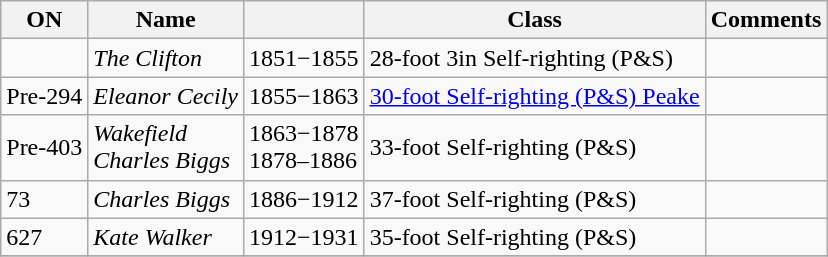<table class="wikitable">
<tr>
<th>ON</th>
<th>Name</th>
<th></th>
<th>Class</th>
<th>Comments</th>
</tr>
<tr>
<td></td>
<td><em>The Clifton</em></td>
<td>1851−1855</td>
<td>28-foot 3in Self-righting (P&S)</td>
<td></td>
</tr>
<tr>
<td>Pre-294</td>
<td><em>Eleanor Cecily</em></td>
<td>1855−1863</td>
<td><a href='#'>30-foot Self-righting (P&S) Peake</a></td>
<td></td>
</tr>
<tr>
<td>Pre-403</td>
<td><em>Wakefield</em><br><em>Charles Biggs</em></td>
<td>1863−1878<br>1878–1886</td>
<td>33-foot Self-righting (P&S)</td>
<td></td>
</tr>
<tr>
<td>73</td>
<td><em>Charles Biggs</em></td>
<td>1886−1912</td>
<td>37-foot Self-righting (P&S)</td>
<td></td>
</tr>
<tr>
<td>627</td>
<td><em>Kate Walker</em></td>
<td>1912−1931</td>
<td>35-foot Self-righting (P&S)</td>
<td></td>
</tr>
<tr>
</tr>
</table>
